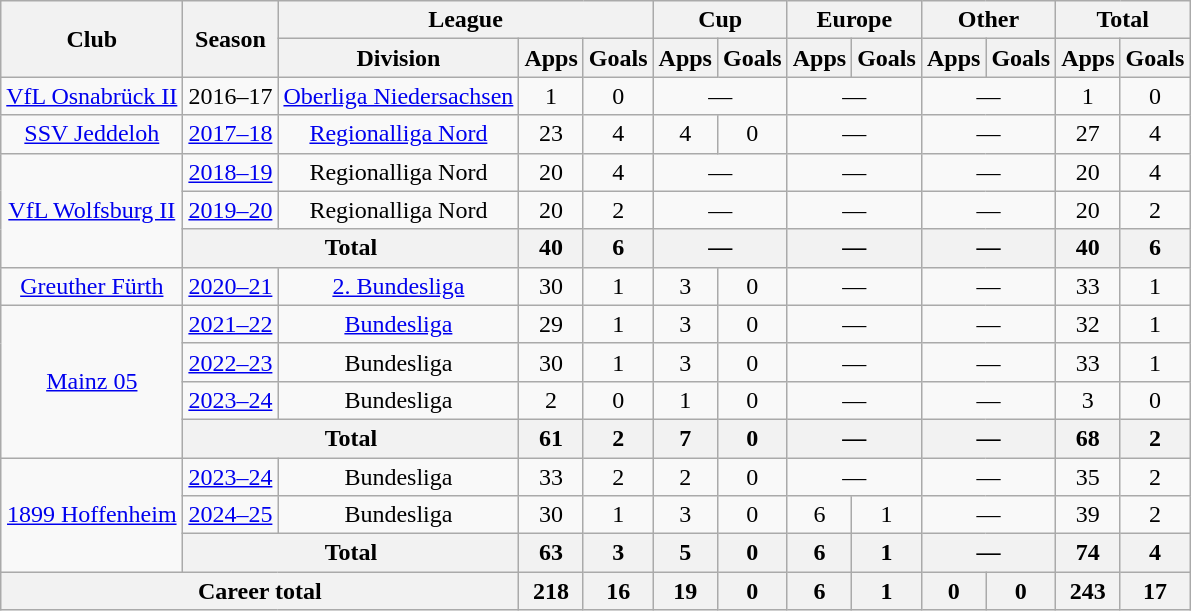<table class="wikitable" style="text-align:center">
<tr>
<th rowspan="2">Club</th>
<th rowspan="2">Season</th>
<th colspan="3">League</th>
<th colspan="2">Cup</th>
<th colspan="2">Europe</th>
<th colspan="2">Other</th>
<th colspan="2">Total</th>
</tr>
<tr>
<th>Division</th>
<th>Apps</th>
<th>Goals</th>
<th>Apps</th>
<th>Goals</th>
<th>Apps</th>
<th>Goals</th>
<th>Apps</th>
<th>Goals</th>
<th>Apps</th>
<th>Goals</th>
</tr>
<tr>
<td><a href='#'>VfL Osnabrück II</a></td>
<td>2016–17</td>
<td><a href='#'>Oberliga Niedersachsen</a></td>
<td>1</td>
<td>0</td>
<td colspan="2">—</td>
<td colspan="2">—</td>
<td colspan="2">—</td>
<td>1</td>
<td>0</td>
</tr>
<tr>
<td><a href='#'>SSV Jeddeloh</a></td>
<td><a href='#'>2017–18</a></td>
<td><a href='#'>Regionalliga Nord</a></td>
<td>23</td>
<td>4</td>
<td>4</td>
<td>0</td>
<td colspan="2">—</td>
<td colspan="2">—</td>
<td>27</td>
<td>4</td>
</tr>
<tr>
<td rowspan="3"><a href='#'>VfL Wolfsburg II</a></td>
<td><a href='#'>2018–19</a></td>
<td>Regionalliga Nord</td>
<td>20</td>
<td>4</td>
<td colspan="2">—</td>
<td colspan="2">—</td>
<td colspan="2">—</td>
<td>20</td>
<td>4</td>
</tr>
<tr>
<td><a href='#'>2019–20</a></td>
<td>Regionalliga Nord</td>
<td>20</td>
<td>2</td>
<td colspan="2">—</td>
<td colspan="2">—</td>
<td colspan="2">—</td>
<td>20</td>
<td>2</td>
</tr>
<tr>
<th colspan="2">Total</th>
<th>40</th>
<th>6</th>
<th colspan="2">—</th>
<th colspan="2">—</th>
<th colspan="2">—</th>
<th>40</th>
<th>6</th>
</tr>
<tr>
<td><a href='#'>Greuther Fürth</a></td>
<td><a href='#'>2020–21</a></td>
<td><a href='#'>2. Bundesliga</a></td>
<td>30</td>
<td>1</td>
<td>3</td>
<td>0</td>
<td colspan="2">—</td>
<td colspan="2">—</td>
<td>33</td>
<td>1</td>
</tr>
<tr>
<td rowspan="4"><a href='#'>Mainz 05</a></td>
<td><a href='#'>2021–22</a></td>
<td><a href='#'>Bundesliga</a></td>
<td>29</td>
<td>1</td>
<td>3</td>
<td>0</td>
<td colspan="2">—</td>
<td colspan="2">—</td>
<td>32</td>
<td>1</td>
</tr>
<tr>
<td><a href='#'>2022–23</a></td>
<td>Bundesliga</td>
<td>30</td>
<td>1</td>
<td>3</td>
<td>0</td>
<td colspan="2">—</td>
<td colspan="2">—</td>
<td>33</td>
<td>1</td>
</tr>
<tr>
<td><a href='#'>2023–24</a></td>
<td>Bundesliga</td>
<td>2</td>
<td>0</td>
<td>1</td>
<td>0</td>
<td colspan="2">—</td>
<td colspan="2">—</td>
<td>3</td>
<td>0</td>
</tr>
<tr>
<th colspan="2">Total</th>
<th>61</th>
<th>2</th>
<th>7</th>
<th>0</th>
<th colspan="2">—</th>
<th colspan="2">—</th>
<th>68</th>
<th>2</th>
</tr>
<tr>
<td rowspan="3"><a href='#'>1899 Hoffenheim</a></td>
<td><a href='#'>2023–24</a></td>
<td>Bundesliga</td>
<td>33</td>
<td>2</td>
<td>2</td>
<td>0</td>
<td colspan="2">—</td>
<td colspan="2">—</td>
<td>35</td>
<td>2</td>
</tr>
<tr>
<td><a href='#'>2024–25</a></td>
<td>Bundesliga</td>
<td>30</td>
<td>1</td>
<td>3</td>
<td>0</td>
<td>6</td>
<td>1</td>
<td colspan="2">—</td>
<td>39</td>
<td>2</td>
</tr>
<tr>
<th colspan="2">Total</th>
<th>63</th>
<th>3</th>
<th>5</th>
<th>0</th>
<th>6</th>
<th>1</th>
<th colspan="2">—</th>
<th>74</th>
<th>4</th>
</tr>
<tr>
<th colspan="3">Career total</th>
<th>218</th>
<th>16</th>
<th>19</th>
<th>0</th>
<th>6</th>
<th>1</th>
<th>0</th>
<th>0</th>
<th>243</th>
<th>17</th>
</tr>
</table>
